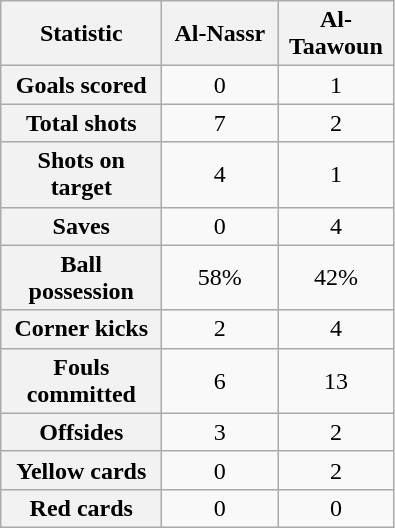<table class="wikitable plainrowheaders" style="text-align:center">
<tr>
<th scope="col" style="width:100px">Statistic</th>
<th scope="col" style="width:70px">Al-Nassr</th>
<th scope="col" style="width:70px">Al-Taawoun</th>
</tr>
<tr>
<th scope=row>Goals scored</th>
<td>0</td>
<td>1</td>
</tr>
<tr>
<th scope=row>Total shots</th>
<td>7</td>
<td>2</td>
</tr>
<tr>
<th scope=row>Shots on target</th>
<td>4</td>
<td>1</td>
</tr>
<tr>
<th scope=row>Saves</th>
<td>0</td>
<td>4</td>
</tr>
<tr>
<th scope=row>Ball possession</th>
<td>58%</td>
<td>42%</td>
</tr>
<tr>
<th scope=row>Corner kicks</th>
<td>2</td>
<td>4</td>
</tr>
<tr>
<th scope=row>Fouls committed</th>
<td>6</td>
<td>13</td>
</tr>
<tr>
<th scope=row>Offsides</th>
<td>3</td>
<td>2</td>
</tr>
<tr>
<th scope=row>Yellow cards</th>
<td>0</td>
<td>2</td>
</tr>
<tr>
<th scope=row>Red cards</th>
<td>0</td>
<td>0</td>
</tr>
</table>
